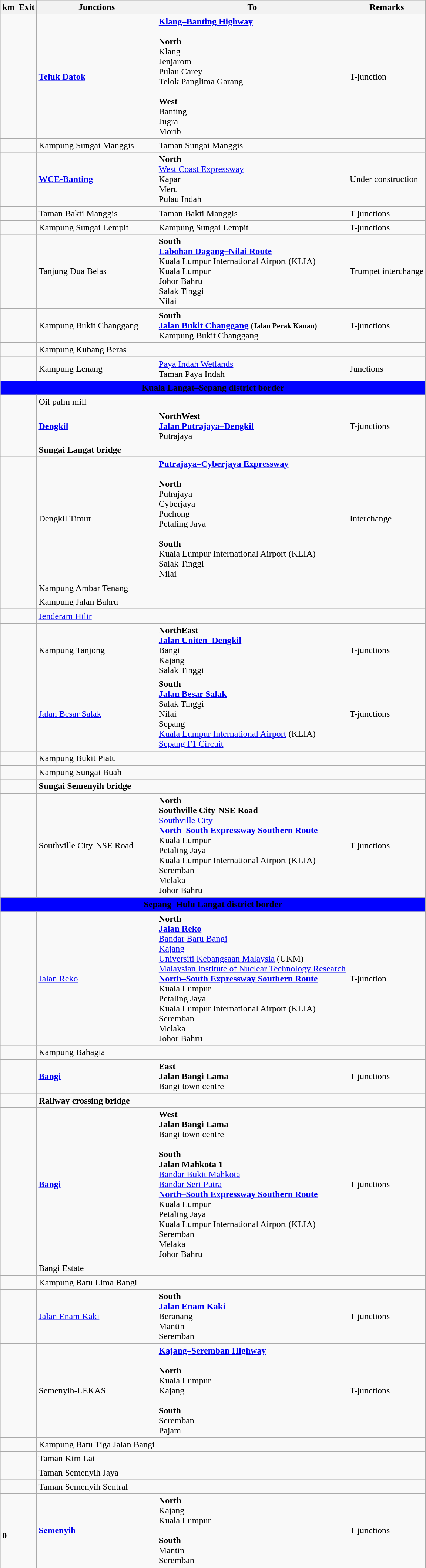<table class="wikitable">
<tr>
<th>km</th>
<th>Exit</th>
<th>Junctions</th>
<th>To</th>
<th>Remarks</th>
</tr>
<tr>
<td></td>
<td></td>
<td><strong><a href='#'>Teluk Datok</a></strong></td>
<td> <strong><a href='#'>Klang–Banting Highway</a></strong><br><br><strong>North</strong><br>Klang<br>Jenjarom<br>Pulau Carey<br>Telok Panglima Garang<br><br><strong>West</strong><br>Banting<br>Jugra<br>Morib</td>
<td>T-junction</td>
</tr>
<tr>
<td></td>
<td></td>
<td>Kampung Sungai Manggis</td>
<td>Taman Sungai Manggis</td>
<td></td>
</tr>
<tr>
<td></td>
<td></td>
<td><strong><a href='#'>WCE-Banting</a></strong></td>
<td><strong>North</strong><br><a href='#'>West Coast Expressway </a><br> Kapar<br> Meru<br>Pulau Indah</td>
<td>Under construction</td>
</tr>
<tr>
<td></td>
<td></td>
<td>Taman Bakti Manggis</td>
<td>Taman Bakti Manggis</td>
<td>T-junctions</td>
</tr>
<tr>
<td></td>
<td></td>
<td>Kampung Sungai Lempit</td>
<td>Kampung Sungai Lempit</td>
<td>T-junctions</td>
</tr>
<tr>
<td></td>
<td></td>
<td>Tanjung Dua Belas</td>
<td><strong>South</strong><br> <strong><a href='#'>Labohan Dagang–Nilai Route</a></strong><br> Kuala Lumpur International Airport (KLIA) <br>  Kuala Lumpur<br>  Johor Bahru<br> Salak Tinggi<br> Nilai</td>
<td>Trumpet interchange</td>
</tr>
<tr>
<td></td>
<td></td>
<td>Kampung Bukit Changgang</td>
<td><strong>South</strong><br> <strong><a href='#'>Jalan Bukit Changgang</a></strong> <small><strong>(Jalan Perak Kanan)</strong></small><br>Kampung Bukit Changgang</td>
<td>T-junctions</td>
</tr>
<tr>
<td></td>
<td></td>
<td>Kampung Kubang Beras</td>
<td></td>
<td></td>
</tr>
<tr>
<td></td>
<td></td>
<td>Kampung Lenang</td>
<td><a href='#'>Paya Indah Wetlands</a><br>Taman Paya Indah</td>
<td>Junctions</td>
</tr>
<tr>
<td colspan="6"  style="width:600px; text-align:center; background:blue;"><strong><span>Kuala Langat–Sepang district border</span></strong></td>
</tr>
<tr>
<td></td>
<td></td>
<td>Oil palm mill</td>
<td></td>
<td></td>
</tr>
<tr>
<td></td>
<td></td>
<td><strong><a href='#'>Dengkil</a></strong></td>
<td><strong>NorthWest</strong><br> <strong><a href='#'>Jalan Putrajaya–Dengkil</a></strong><br>Putrajaya</td>
<td>T-junctions</td>
</tr>
<tr>
<td></td>
<td></td>
<td><strong>Sungai Langat bridge</strong></td>
<td></td>
<td></td>
</tr>
<tr>
<td></td>
<td></td>
<td>Dengkil Timur</td>
<td> <strong><a href='#'>Putrajaya–Cyberjaya Expressway</a></strong><br><br><strong>North</strong><br> Putrajaya<br> Cyberjaya<br> Puchong<br> Petaling Jaya<br><br><strong>South</strong><br> Kuala Lumpur International Airport (KLIA) <br> Salak Tinggi<br> Nilai</td>
<td>Interchange</td>
</tr>
<tr>
<td></td>
<td></td>
<td>Kampung Ambar Tenang</td>
<td></td>
<td></td>
</tr>
<tr>
<td></td>
<td></td>
<td>Kampung Jalan Bahru</td>
<td></td>
<td></td>
</tr>
<tr>
<td></td>
<td></td>
<td><a href='#'>Jenderam Hilir</a></td>
<td></td>
<td></td>
</tr>
<tr>
<td></td>
<td></td>
<td>Kampung Tanjong</td>
<td><strong>NorthEast</strong><br> <strong><a href='#'>Jalan Uniten–Dengkil</a></strong><br>Bangi<br>Kajang<br>Salak Tinggi</td>
<td>T-junctions</td>
</tr>
<tr>
<td></td>
<td></td>
<td><a href='#'>Jalan Besar Salak</a></td>
<td><strong>South</strong><br> <strong><a href='#'>Jalan Besar Salak</a></strong><br>Salak Tinggi<br>Nilai<br>Sepang<br><a href='#'>Kuala Lumpur International Airport</a> (KLIA) <br><a href='#'>Sepang F1 Circuit</a></td>
<td>T-junctions</td>
</tr>
<tr>
<td></td>
<td></td>
<td>Kampung Bukit Piatu</td>
<td></td>
<td></td>
</tr>
<tr>
<td></td>
<td></td>
<td>Kampung Sungai Buah</td>
<td></td>
<td></td>
</tr>
<tr>
<td></td>
<td></td>
<td><strong>Sungai Semenyih bridge</strong></td>
<td></td>
<td></td>
</tr>
<tr>
<td></td>
<td></td>
<td>Southville City-NSE Road</td>
<td><strong>North</strong><br><strong>Southville City-NSE Road</strong><br><a href='#'>Southville City</a><br> <strong><a href='#'>North–South Expressway Southern Route</a></strong><br>Kuala Lumpur<br>Petaling Jaya<br>Kuala Lumpur International Airport (KLIA) <br>Seremban<br>Melaka<br>Johor Bahru</td>
<td>T-junctions</td>
</tr>
<tr>
<td colspan="6"  style="width:600px; text-align:center; background:blue;"><strong><span>Sepang–Hulu Langat district border</span></strong></td>
</tr>
<tr>
<td></td>
<td></td>
<td><a href='#'>Jalan Reko</a></td>
<td><strong>North</strong><br> <strong><a href='#'>Jalan Reko</a></strong><br><a href='#'>Bandar Baru Bangi</a><br><a href='#'>Kajang</a><br><a href='#'>Universiti Kebangsaan Malaysia</a> (UKM) <br><a href='#'>Malaysian Institute of Nuclear Technology Research</a><br> <strong><a href='#'>North–South Expressway Southern Route</a></strong><br>Kuala Lumpur<br>Petaling Jaya<br>Kuala Lumpur International Airport (KLIA) <br>Seremban<br>Melaka<br>Johor Bahru</td>
<td>T-junction</td>
</tr>
<tr>
<td></td>
<td></td>
<td>Kampung Bahagia</td>
<td></td>
<td></td>
</tr>
<tr>
<td></td>
<td></td>
<td><strong><a href='#'>Bangi</a></strong></td>
<td><strong>East</strong><br><strong>Jalan Bangi Lama</strong><br>Bangi town centre</td>
<td>T-junctions</td>
</tr>
<tr>
<td></td>
<td></td>
<td><strong>Railway crossing bridge</strong></td>
<td></td>
<td></td>
</tr>
<tr>
<td></td>
<td></td>
<td><strong><a href='#'>Bangi</a></strong></td>
<td><strong>West</strong><br><strong>Jalan Bangi Lama</strong><br>Bangi town centre<br><br><strong>South</strong><br><strong>Jalan Mahkota 1</strong><br><a href='#'>Bandar Bukit Mahkota</a><br><a href='#'>Bandar Seri Putra</a><br> <strong><a href='#'>North–South Expressway Southern Route</a></strong><br>Kuala Lumpur<br>Petaling Jaya<br>Kuala Lumpur International Airport (KLIA) <br>Seremban<br>Melaka<br>Johor Bahru</td>
<td>T-junctions</td>
</tr>
<tr>
<td></td>
<td></td>
<td>Bangi Estate</td>
<td></td>
<td></td>
</tr>
<tr>
<td></td>
<td></td>
<td>Kampung Batu Lima Bangi</td>
<td></td>
<td></td>
</tr>
<tr>
<td></td>
<td></td>
<td><a href='#'>Jalan Enam Kaki</a></td>
<td><strong>South</strong><br> <strong><a href='#'>Jalan Enam Kaki</a></strong><br> Beranang<br> Mantin<br> Seremban</td>
<td>T-junctions</td>
</tr>
<tr>
<td></td>
<td></td>
<td>Semenyih-LEKAS</td>
<td> <strong><a href='#'>Kajang–Seremban Highway</a></strong><br><br><strong>North</strong><br>Kuala Lumpur<br>Kajang<br><br><strong>South</strong><br>Seremban<br>Pajam</td>
<td>T-junctions</td>
</tr>
<tr>
<td></td>
<td></td>
<td>Kampung Batu Tiga Jalan Bangi</td>
<td></td>
<td></td>
</tr>
<tr>
<td></td>
<td></td>
<td>Taman Kim Lai</td>
<td></td>
<td></td>
</tr>
<tr>
<td></td>
<td></td>
<td>Taman Semenyih Jaya</td>
<td></td>
<td></td>
</tr>
<tr>
<td></td>
<td></td>
<td>Taman Semenyih Sentral</td>
<td></td>
<td></td>
</tr>
<tr>
<td><br><strong>0</strong></td>
<td></td>
<td><strong><a href='#'>Semenyih</a></strong></td>
<td><strong>North</strong><br> Kajang<br> Kuala Lumpur<br><br><strong>South</strong><br> Mantin<br> Seremban</td>
<td>T-junctions</td>
</tr>
</table>
